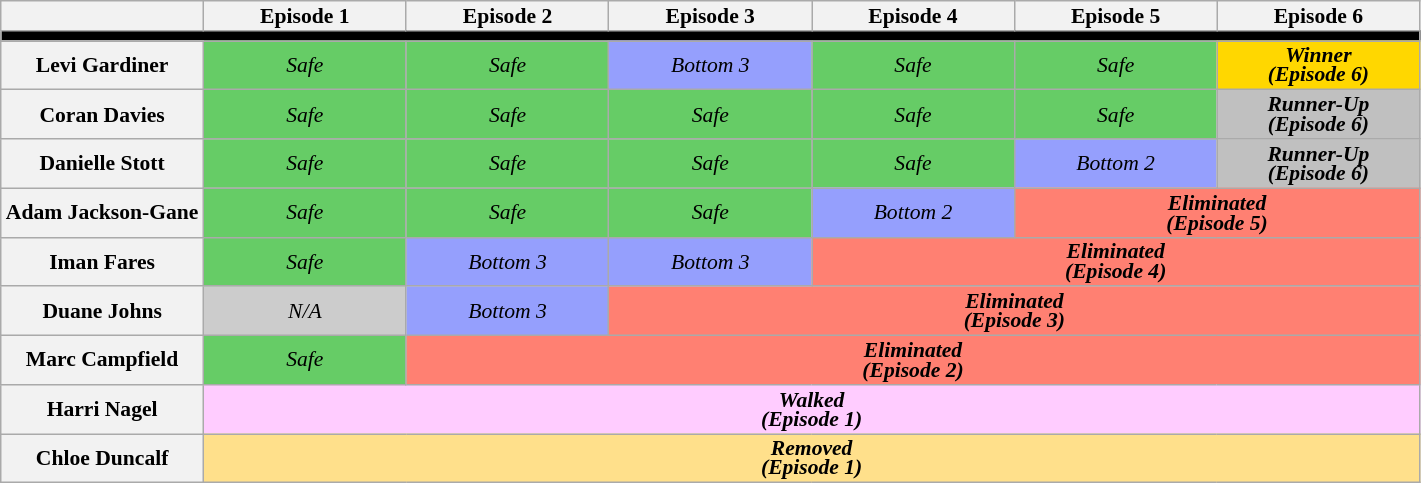<table class="wikitable" style="text-align:center; font-size:90%; line-height:13px;">
<tr>
<th style="width:14.28%;"></th>
<th style="width:14.28%;">Episode 1</th>
<th style="width:14.28%;">Episode 2</th>
<th style="width:14.28%;">Episode 3</th>
<th style="width:14.28%;">Episode 4</th>
<th style="width:14.28%;">Episode 5</th>
<th style="width:14.28%;">Episode 6</th>
</tr>
<tr>
<th style="background:#000;" colspan="7"></th>
</tr>
<tr>
<th>Levi Gardiner</th>
<td style="background:#6c6;"><em>Safe</em></td>
<td style="background:#6c6;"><em>Safe</em></td>
<td style="background:#959FFD"><em>Bottom 3</em></td>
<td style="background:#6c6;"><em>Safe</em></td>
<td style="background:#6c6;"><em>Safe</em></td>
<td style="background:gold" text-align:center"><strong><em>Winner<br>(Episode 6)</em></strong></td>
</tr>
<tr>
<th>Coran Davies</th>
<td style="background:#6c6;"><em>Safe</em></td>
<td style="background:#6c6;"><em>Safe</em></td>
<td style="background:#6c6;"><em>Safe</em></td>
<td style="background:#6c6;"><em>Safe</em></td>
<td style="background:#6c6;"><em>Safe</em></td>
<td style="background:silver; text-align:center"><strong><em>Runner-Up<br>(Episode 6)</em></strong></td>
</tr>
<tr>
<th>Danielle Stott</th>
<td style="background:#6c6;"><em>Safe</em></td>
<td style="background:#6c6;"><em>Safe</em></td>
<td style="background:#6c6;"><em>Safe</em></td>
<td style="background:#6c6;"><em>Safe</em></td>
<td style="background:#959FFD"><em>Bottom 2</em></td>
<td style="background:silver; text-align:center"><strong><em>Runner-Up<br>(Episode 6)</em></strong></td>
</tr>
<tr>
<th>Adam Jackson-Gane</th>
<td style="background:#6c6;"><em>Safe</em></td>
<td style="background:#6c6;"><em>Safe</em></td>
<td style="background:#6c6;"><em>Safe</em></td>
<td style="background:#959FFD"><em>Bottom 2</em></td>
<td colspan=2 style="background:#FF8072; text-align:center"><strong><em>Eliminated<br>(Episode 5)</em></strong></td>
</tr>
<tr>
<th>Iman Fares</th>
<td style="background:#6c6;"><em>Safe</em></td>
<td style="background:#959FFD"><em>Bottom 3</em></td>
<td style="background:#959FFD"><em>Bottom 3</em></td>
<td colspan=3 style="background:#FF8072; text-align:center"><strong><em>Eliminated<br>(Episode 4)</em></strong></td>
</tr>
<tr>
<th>Duane Johns</th>
<td style="background:#ccc;"><em>N/A</em></td>
<td style="background:#959FFD"><em>Bottom 3</em></td>
<td colspan=4 style="background:#FF8072; text-align:center"><strong><em>Eliminated<br>(Episode 3)</em></strong></td>
</tr>
<tr>
<th>Marc Campfield</th>
<td style="background:#6c6;"><em>Safe</em></td>
<td colspan=5 style="background:#FF8072; text-align:center"><strong><em>Eliminated<br>(Episode 2)</em></strong></td>
</tr>
<tr>
<th>Harri Nagel</th>
<td colspan="6" style="background:#fcf; text-align:center;"><strong><em>Walked<br>(Episode 1)</em></strong></td>
</tr>
<tr>
<th>Chloe Duncalf</th>
<td colspan=6 style="background:#FFE08B; text-align:center"><strong><em>Removed<br>(Episode 1)</em></strong></td>
</tr>
</table>
